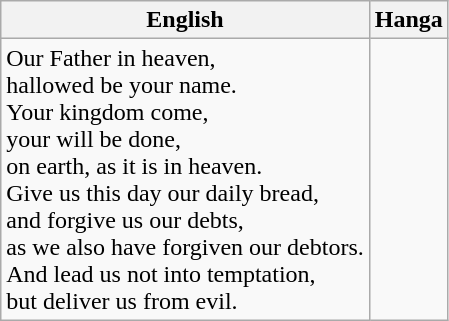<table class="wikitable">
<tr>
<th>English</th>
<th>Hanga</th>
</tr>
<tr>
<td>Our Father in heaven,<br>hallowed be your name.<br>Your kingdom come,<br>your will be done,<br>on earth, as it is in heaven.<br>Give us this day our daily bread,<br>and forgive us our debts,<br>as we also have forgiven our debtors.<br>And lead us not into temptation,<br>but deliver us from evil.</td>
<td></td>
</tr>
</table>
